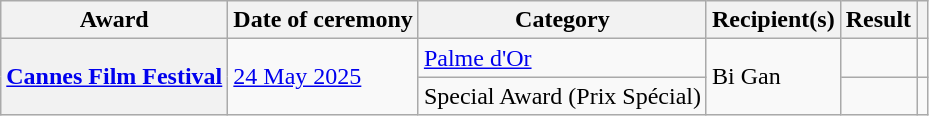<table class="wikitable sortable plainrowheaders">
<tr>
<th scope="col">Award</th>
<th scope="col">Date of ceremony</th>
<th scope="col">Category</th>
<th scope="col">Recipient(s)</th>
<th scope="col">Result</th>
<th scope="col" class="unsortable"></th>
</tr>
<tr>
<th rowspan="2" scope="row"><a href='#'>Cannes Film Festival</a></th>
<td rowspan="2"><a href='#'>24 May 2025</a></td>
<td><a href='#'>Palme d'Or</a></td>
<td rowspan="2">Bi Gan</td>
<td></td>
<td align="center"></td>
</tr>
<tr>
<td>Special Award (Prix Spécial)</td>
<td></td>
<td align="center"></td>
</tr>
</table>
